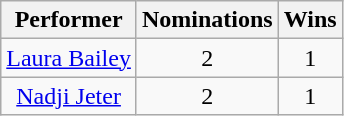<table class="wikitable sortable plainrowheaders" style="text-align:center;">
<tr>
<th scope="col">Performer</th>
<th scope="col">Nominations</th>
<th scope="col">Wins</th>
</tr>
<tr>
<td><a href='#'>Laura Bailey</a></td>
<td>2</td>
<td>1</td>
</tr>
<tr>
<td><a href='#'>Nadji Jeter</a></td>
<td>2</td>
<td>1</td>
</tr>
</table>
